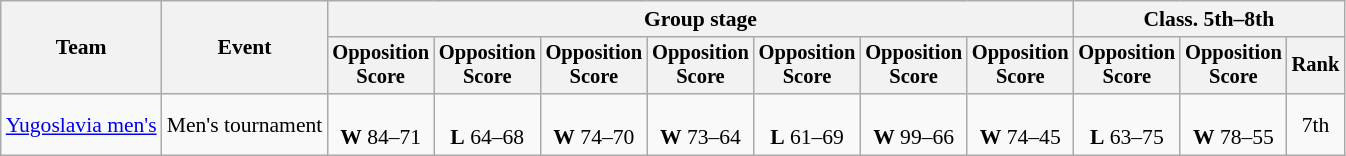<table class=wikitable style=font-size:90%;text-align:center>
<tr>
<th rowspan=2>Team</th>
<th rowspan=2>Event</th>
<th colspan=7>Group stage</th>
<th colspan=3>Class. 5th–8th</th>
</tr>
<tr style=font-size:95%>
<th>Opposition<br>Score</th>
<th>Opposition<br>Score</th>
<th>Opposition<br>Score</th>
<th>Opposition<br>Score</th>
<th>Opposition<br>Score</th>
<th>Opposition<br>Score</th>
<th>Opposition<br>Score</th>
<th>Opposition<br>Score</th>
<th>Opposition<br>Score</th>
<th>Rank</th>
</tr>
<tr>
<td align=left><a href='#'>Yugoslavia men's</a></td>
<td align=left>Men's tournament</td>
<td><br><strong>W</strong> 84–71</td>
<td><br><strong>L</strong> 64–68</td>
<td><br><strong>W</strong> 74–70</td>
<td><br><strong>W</strong> 73–64</td>
<td><br><strong>L</strong> 61–69</td>
<td><br><strong>W</strong> 99–66</td>
<td><br><strong>W</strong> 74–45</td>
<td><br><strong>L</strong> 63–75</td>
<td><br><strong>W</strong> 78–55</td>
<td>7th</td>
</tr>
</table>
